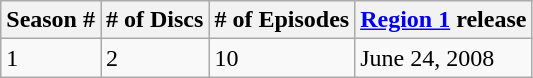<table class="wikitable">
<tr>
<th>Season #</th>
<th># of Discs</th>
<th># of Episodes</th>
<th><a href='#'>Region 1</a> release</th>
</tr>
<tr>
<td>1</td>
<td>2</td>
<td>10</td>
<td>June 24, 2008</td>
</tr>
</table>
